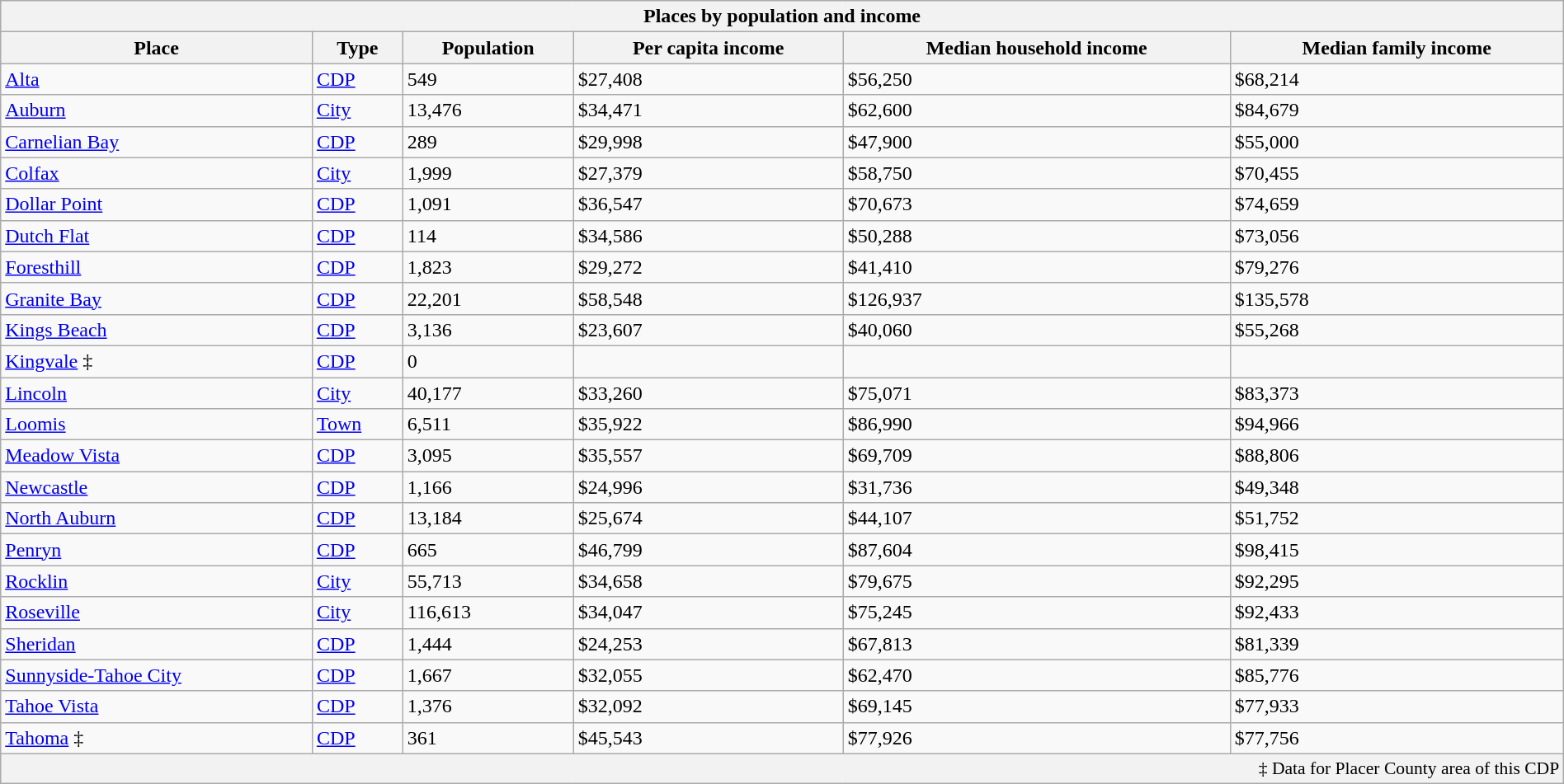<table class="wikitable collapsible collapsed sortable" style="width: 100%;">
<tr>
<th colspan=6>Places by population and income</th>
</tr>
<tr>
<th>Place</th>
<th>Type</th>
<th>Population</th>
<th data-sort-type="currency">Per capita income</th>
<th data-sort-type="currency">Median household income</th>
<th data-sort-type="currency">Median family income</th>
</tr>
<tr>
<td><a href='#'>Alta</a></td>
<td><a href='#'>CDP</a></td>
<td>549</td>
<td>$27,408</td>
<td>$56,250</td>
<td>$68,214</td>
</tr>
<tr>
<td><a href='#'>Auburn</a></td>
<td><a href='#'>City</a></td>
<td>13,476</td>
<td>$34,471</td>
<td>$62,600</td>
<td>$84,679</td>
</tr>
<tr>
<td><a href='#'>Carnelian Bay</a></td>
<td><a href='#'>CDP</a></td>
<td>289</td>
<td>$29,998</td>
<td>$47,900</td>
<td>$55,000</td>
</tr>
<tr>
<td><a href='#'>Colfax</a></td>
<td><a href='#'>City</a></td>
<td>1,999</td>
<td>$27,379</td>
<td>$58,750</td>
<td>$70,455</td>
</tr>
<tr>
<td><a href='#'>Dollar Point</a></td>
<td><a href='#'>CDP</a></td>
<td>1,091</td>
<td>$36,547</td>
<td>$70,673</td>
<td>$74,659</td>
</tr>
<tr>
<td><a href='#'>Dutch Flat</a></td>
<td><a href='#'>CDP</a></td>
<td>114</td>
<td>$34,586</td>
<td>$50,288</td>
<td>$73,056</td>
</tr>
<tr>
<td><a href='#'>Foresthill</a></td>
<td><a href='#'>CDP</a></td>
<td>1,823</td>
<td>$29,272</td>
<td>$41,410</td>
<td>$79,276</td>
</tr>
<tr>
<td><a href='#'>Granite Bay</a></td>
<td><a href='#'>CDP</a></td>
<td>22,201</td>
<td>$58,548</td>
<td>$126,937</td>
<td>$135,578</td>
</tr>
<tr>
<td><a href='#'>Kings Beach</a></td>
<td><a href='#'>CDP</a></td>
<td>3,136</td>
<td>$23,607</td>
<td>$40,060</td>
<td>$55,268</td>
</tr>
<tr>
<td><a href='#'>Kingvale</a> ‡</td>
<td><a href='#'>CDP</a></td>
<td>0</td>
<td></td>
<td></td>
<td></td>
</tr>
<tr>
<td><a href='#'>Lincoln</a></td>
<td><a href='#'>City</a></td>
<td>40,177</td>
<td>$33,260</td>
<td>$75,071</td>
<td>$83,373</td>
</tr>
<tr>
<td><a href='#'>Loomis</a></td>
<td><a href='#'>Town</a></td>
<td>6,511</td>
<td>$35,922</td>
<td>$86,990</td>
<td>$94,966</td>
</tr>
<tr>
<td><a href='#'>Meadow Vista</a></td>
<td><a href='#'>CDP</a></td>
<td>3,095</td>
<td>$35,557</td>
<td>$69,709</td>
<td>$88,806</td>
</tr>
<tr>
<td><a href='#'>Newcastle</a></td>
<td><a href='#'>CDP</a></td>
<td>1,166</td>
<td>$24,996</td>
<td>$31,736</td>
<td>$49,348</td>
</tr>
<tr>
<td><a href='#'>North Auburn</a></td>
<td><a href='#'>CDP</a></td>
<td>13,184</td>
<td>$25,674</td>
<td>$44,107</td>
<td>$51,752</td>
</tr>
<tr>
<td><a href='#'>Penryn</a></td>
<td><a href='#'>CDP</a></td>
<td>665</td>
<td>$46,799</td>
<td>$87,604</td>
<td>$98,415</td>
</tr>
<tr>
<td><a href='#'>Rocklin</a></td>
<td><a href='#'>City</a></td>
<td>55,713</td>
<td>$34,658</td>
<td>$79,675</td>
<td>$92,295</td>
</tr>
<tr>
<td><a href='#'>Roseville</a></td>
<td><a href='#'>City</a></td>
<td>116,613</td>
<td>$34,047</td>
<td>$75,245</td>
<td>$92,433</td>
</tr>
<tr>
<td><a href='#'>Sheridan</a></td>
<td><a href='#'>CDP</a></td>
<td>1,444</td>
<td>$24,253</td>
<td>$67,813</td>
<td>$81,339</td>
</tr>
<tr>
<td><a href='#'>Sunnyside-Tahoe City</a></td>
<td><a href='#'>CDP</a></td>
<td>1,667</td>
<td>$32,055</td>
<td>$62,470</td>
<td>$85,776</td>
</tr>
<tr>
<td><a href='#'>Tahoe Vista</a></td>
<td><a href='#'>CDP</a></td>
<td>1,376</td>
<td>$32,092</td>
<td>$69,145</td>
<td>$77,933</td>
</tr>
<tr>
<td><a href='#'>Tahoma</a> ‡</td>
<td><a href='#'>CDP</a></td>
<td>361</td>
<td>$45,543</td>
<td>$77,926</td>
<td>$77,756</td>
</tr>
<tr>
<th colspan=6 style="text-align: right; font-weight: normal; font-size: 90%;">‡ Data for Placer County area of this CDP</th>
</tr>
</table>
